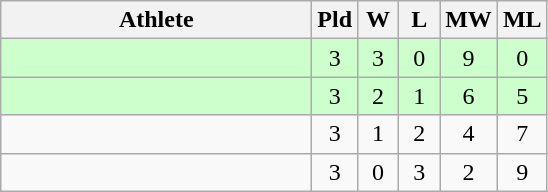<table class="wikitable" style="text-align:center">
<tr>
<th width=200>Athlete</th>
<th width=20>Pld</th>
<th width=20>W</th>
<th width=20>L</th>
<th width=20>MW</th>
<th width=20>ML</th>
</tr>
<tr bgcolor="ccffcc">
<td style="text-align:left"></td>
<td>3</td>
<td>3</td>
<td>0</td>
<td>9</td>
<td>0</td>
</tr>
<tr bgcolor="ccffcc">
<td style="text-align:left"></td>
<td>3</td>
<td>2</td>
<td>1</td>
<td>6</td>
<td>5</td>
</tr>
<tr>
<td style="text-align:left"></td>
<td>3</td>
<td>1</td>
<td>2</td>
<td>4</td>
<td>7</td>
</tr>
<tr>
<td style="text-align:left"></td>
<td>3</td>
<td>0</td>
<td>3</td>
<td>2</td>
<td>9</td>
</tr>
</table>
